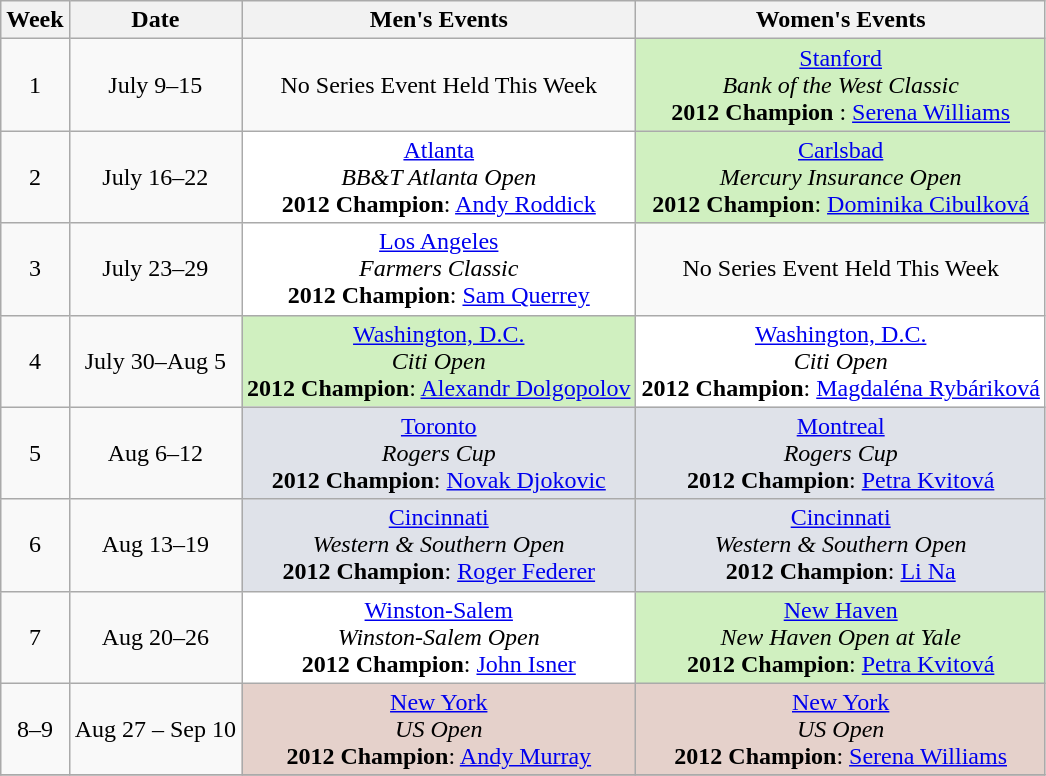<table class="wikitable">
<tr>
<th>Week</th>
<th>Date</th>
<th>Men's Events</th>
<th>Women's Events</th>
</tr>
<tr align=center>
<td>1</td>
<td>July 9–15</td>
<td>No Series Event Held This Week</td>
<td bgcolor="d0f0c0"><a href='#'>Stanford</a><br><em>Bank of the West Classic</em><br><strong>2012 Champion</strong> :  <a href='#'>Serena Williams</a></td>
</tr>
<tr align=center>
<td>2</td>
<td>July 16–22</td>
<td bgcolor="#ffffff"><a href='#'>Atlanta</a><br><em>BB&T Atlanta Open</em><br><strong>2012 Champion</strong>:  <a href='#'>Andy Roddick</a></td>
<td bgcolor="d0f0c0"><a href='#'>Carlsbad</a><br><em>Mercury Insurance Open</em><br><strong>2012 Champion</strong>:  <a href='#'>Dominika Cibulková</a></td>
</tr>
<tr align=center>
<td>3</td>
<td>July 23–29</td>
<td bgcolor="#ffffff"><a href='#'>Los Angeles</a><br><em>Farmers Classic</em><br><strong>2012 Champion</strong>:  <a href='#'>Sam Querrey</a></td>
<td>No Series Event Held This Week</td>
</tr>
<tr align=center>
<td>4</td>
<td>July 30–Aug 5</td>
<td bgcolor="d0f0c0"><a href='#'>Washington, D.C.</a><br><em>Citi Open</em> <br><strong>2012 Champion</strong>:  <a href='#'>Alexandr Dolgopolov</a></td>
<td bgcolor="ffffff"><a href='#'>Washington, D.C.</a><br><em>Citi Open</em><br><strong>2012 Champion</strong>:  <a href='#'>Magdaléna Rybáriková</a></td>
</tr>
<tr align=center>
<td>5</td>
<td>Aug 6–12</td>
<td bgcolor="#dfe2e9"><a href='#'>Toronto</a><br><em>Rogers Cup</em><br><strong>2012 Champion</strong>:  <a href='#'>Novak Djokovic</a></td>
<td bgcolor="#dfe2e9"><a href='#'>Montreal</a><br><em>Rogers Cup</em><br><strong>2012 Champion</strong>:  <a href='#'>Petra Kvitová</a></td>
</tr>
<tr align=center>
<td>6</td>
<td>Aug 13–19</td>
<td bgcolor="#dfe2e9"><a href='#'>Cincinnati</a><br><em>Western & Southern Open</em><br><strong>2012 Champion</strong>:  <a href='#'>Roger Federer</a></td>
<td bgcolor="#dfe2e9"><a href='#'>Cincinnati</a><br><em>Western & Southern Open</em><br><strong>2012 Champion</strong>:  <a href='#'>Li Na</a></td>
</tr>
<tr align=center>
<td>7</td>
<td>Aug 20–26</td>
<td bgcolor="#ffffff"><a href='#'>Winston-Salem</a><br> <em>Winston-Salem Open</em><br><strong>2012 Champion</strong>:  <a href='#'>John Isner</a></td>
<td bgcolor="d0f0c0"><a href='#'>New Haven</a><br> <em>New Haven Open at Yale</em><br><strong>2012 Champion</strong>:  <a href='#'>Petra Kvitová</a></td>
</tr>
<tr align=center>
<td>8–9</td>
<td>Aug 27 – Sep 10</td>
<td bgcolor="#e5d1cb"><a href='#'>New York</a><br> <em>US Open</em><br><strong>2012 Champion</strong>:  <a href='#'>Andy Murray</a></td>
<td bgcolor="#e5d1cb"><a href='#'>New York</a><br> <em>US Open</em><br><strong>2012 Champion</strong>:   <a href='#'>Serena Williams</a></td>
</tr>
<tr align=center>
</tr>
</table>
